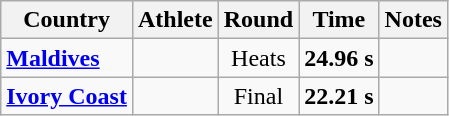<table class="wikitable sortable" style="text-align:center">
<tr>
<th>Country</th>
<th>Athlete</th>
<th>Round</th>
<th>Time</th>
<th>Notes</th>
</tr>
<tr>
<td align=left><strong><a href='#'>Maldives</a></strong></td>
<td align=left></td>
<td>Heats</td>
<td><strong>24.96 s</strong></td>
<td></td>
</tr>
<tr>
<td align=left><strong><a href='#'>Ivory Coast</a></strong></td>
<td align=left></td>
<td>Final</td>
<td><strong>22.21 s</strong></td>
<td></td>
</tr>
</table>
